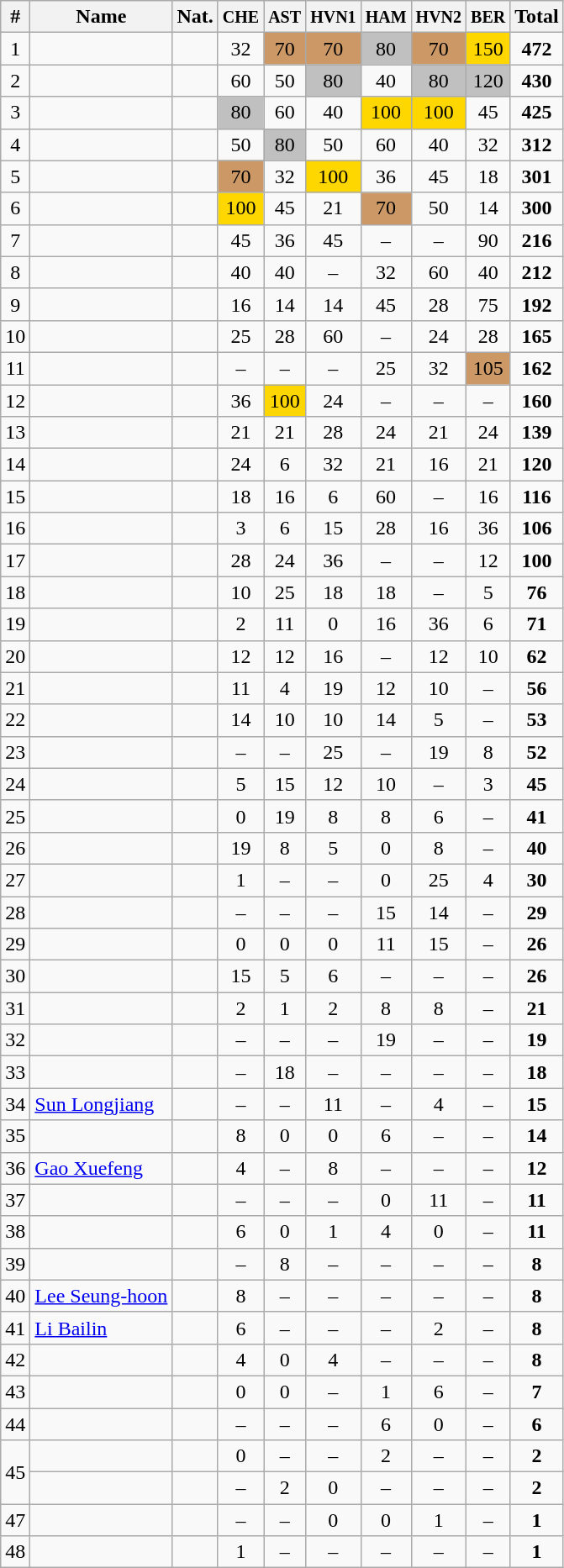<table class="wikitable sortable" style="text-align:center;">
<tr>
<th>#</th>
<th>Name</th>
<th>Nat.</th>
<th><small>CHE</small></th>
<th><small>AST</small></th>
<th><small>HVN1</small></th>
<th><small>HAM</small></th>
<th><small>HVN2</small></th>
<th><small>BER</small></th>
<th>Total</th>
</tr>
<tr>
<td>1</td>
<td align=left></td>
<td></td>
<td>32</td>
<td bgcolor=CC9966>70</td>
<td bgcolor=CC9966>70</td>
<td bgcolor="silver">80</td>
<td bgcolor=CC9966>70</td>
<td bgcolor="gold">150</td>
<td><strong>472</strong></td>
</tr>
<tr>
<td>2</td>
<td align=left></td>
<td></td>
<td>60</td>
<td>50</td>
<td bgcolor="silver">80</td>
<td>40</td>
<td bgcolor="silver">80</td>
<td bgcolor="silver">120</td>
<td><strong>430</strong></td>
</tr>
<tr>
<td>3</td>
<td align=left></td>
<td></td>
<td bgcolor="silver">80</td>
<td>60</td>
<td>40</td>
<td bgcolor="gold">100</td>
<td bgcolor="gold">100</td>
<td>45</td>
<td><strong>425</strong></td>
</tr>
<tr>
<td>4</td>
<td align=left></td>
<td></td>
<td>50</td>
<td bgcolor="silver">80</td>
<td>50</td>
<td>60</td>
<td>40</td>
<td>32</td>
<td><strong>312</strong></td>
</tr>
<tr>
<td>5</td>
<td align=left></td>
<td></td>
<td bgcolor=CC9966>70</td>
<td>32</td>
<td bgcolor="gold">100</td>
<td>36</td>
<td>45</td>
<td>18</td>
<td><strong>301</strong></td>
</tr>
<tr>
<td>6</td>
<td align=left></td>
<td></td>
<td bgcolor="gold">100</td>
<td>45</td>
<td>21</td>
<td bgcolor=CC9966>70</td>
<td>50</td>
<td>14</td>
<td><strong>300</strong></td>
</tr>
<tr>
<td>7</td>
<td align=left></td>
<td></td>
<td>45</td>
<td>36</td>
<td>45</td>
<td>–</td>
<td>–</td>
<td>90</td>
<td><strong>216</strong></td>
</tr>
<tr>
<td>8</td>
<td align=left></td>
<td></td>
<td>40</td>
<td>40</td>
<td>–</td>
<td>32</td>
<td>60</td>
<td>40</td>
<td><strong>212</strong></td>
</tr>
<tr>
<td>9</td>
<td align=left></td>
<td></td>
<td>16</td>
<td>14</td>
<td>14</td>
<td>45</td>
<td>28</td>
<td>75</td>
<td><strong>192</strong></td>
</tr>
<tr>
<td>10</td>
<td align=left></td>
<td></td>
<td>25</td>
<td>28</td>
<td>60</td>
<td>–</td>
<td>24</td>
<td>28</td>
<td><strong>165</strong></td>
</tr>
<tr>
<td>11</td>
<td align=left></td>
<td></td>
<td>–</td>
<td>–</td>
<td>–</td>
<td>25</td>
<td>32</td>
<td bgcolor=CC9966>105</td>
<td><strong>162</strong></td>
</tr>
<tr>
<td>12</td>
<td align=left></td>
<td></td>
<td>36</td>
<td bgcolor="gold">100</td>
<td>24</td>
<td>–</td>
<td>–</td>
<td>–</td>
<td><strong>160</strong></td>
</tr>
<tr>
<td>13</td>
<td align=left></td>
<td></td>
<td>21</td>
<td>21</td>
<td>28</td>
<td>24</td>
<td>21</td>
<td>24</td>
<td><strong>139</strong></td>
</tr>
<tr>
<td>14</td>
<td align=left></td>
<td></td>
<td>24</td>
<td>6</td>
<td>32</td>
<td>21</td>
<td>16</td>
<td>21</td>
<td><strong>120</strong></td>
</tr>
<tr>
<td>15</td>
<td align=left></td>
<td></td>
<td>18</td>
<td>16</td>
<td>6</td>
<td>60</td>
<td>–</td>
<td>16</td>
<td><strong>116</strong></td>
</tr>
<tr>
<td>16</td>
<td align=left></td>
<td></td>
<td>3</td>
<td>6</td>
<td>15</td>
<td>28</td>
<td>16</td>
<td>36</td>
<td><strong>106</strong></td>
</tr>
<tr>
<td>17</td>
<td align=left></td>
<td></td>
<td>28</td>
<td>24</td>
<td>36</td>
<td>–</td>
<td>–</td>
<td>12</td>
<td><strong>100</strong></td>
</tr>
<tr>
<td>18</td>
<td align=left></td>
<td></td>
<td>10</td>
<td>25</td>
<td>18</td>
<td>18</td>
<td>–</td>
<td>5</td>
<td><strong>76</strong></td>
</tr>
<tr>
<td>19</td>
<td align=left></td>
<td></td>
<td>2</td>
<td>11</td>
<td>0</td>
<td>16</td>
<td>36</td>
<td>6</td>
<td><strong>71</strong></td>
</tr>
<tr>
<td>20</td>
<td align=left></td>
<td></td>
<td>12</td>
<td>12</td>
<td>16</td>
<td>–</td>
<td>12</td>
<td>10</td>
<td><strong>62</strong></td>
</tr>
<tr>
<td>21</td>
<td align=left></td>
<td></td>
<td>11</td>
<td>4</td>
<td>19</td>
<td>12</td>
<td>10</td>
<td>–</td>
<td><strong>56</strong></td>
</tr>
<tr>
<td>22</td>
<td align=left></td>
<td></td>
<td>14</td>
<td>10</td>
<td>10</td>
<td>14</td>
<td>5</td>
<td>–</td>
<td><strong>53</strong></td>
</tr>
<tr>
<td>23</td>
<td align=left></td>
<td></td>
<td>–</td>
<td>–</td>
<td>25</td>
<td>–</td>
<td>19</td>
<td>8</td>
<td><strong>52</strong></td>
</tr>
<tr>
<td>24</td>
<td align=left></td>
<td></td>
<td>5</td>
<td>15</td>
<td>12</td>
<td>10</td>
<td>–</td>
<td>3</td>
<td><strong>45</strong></td>
</tr>
<tr>
<td>25</td>
<td align=left></td>
<td></td>
<td>0</td>
<td>19</td>
<td>8</td>
<td>8</td>
<td>6</td>
<td>–</td>
<td><strong>41</strong></td>
</tr>
<tr>
<td>26</td>
<td align=left></td>
<td></td>
<td>19</td>
<td>8</td>
<td>5</td>
<td>0</td>
<td>8</td>
<td>–</td>
<td><strong>40</strong></td>
</tr>
<tr>
<td>27</td>
<td align=left></td>
<td></td>
<td>1</td>
<td>–</td>
<td>–</td>
<td>0</td>
<td>25</td>
<td>4</td>
<td><strong>30</strong></td>
</tr>
<tr>
<td>28</td>
<td align=left></td>
<td></td>
<td>–</td>
<td>–</td>
<td>–</td>
<td>15</td>
<td>14</td>
<td>–</td>
<td><strong>29</strong></td>
</tr>
<tr>
<td>29</td>
<td align=left></td>
<td></td>
<td>0</td>
<td>0</td>
<td>0</td>
<td>11</td>
<td>15</td>
<td>–</td>
<td><strong>26</strong></td>
</tr>
<tr>
<td>30</td>
<td align=left></td>
<td></td>
<td>15</td>
<td>5</td>
<td>6</td>
<td>–</td>
<td>–</td>
<td>–</td>
<td><strong>26</strong></td>
</tr>
<tr>
<td>31</td>
<td align=left></td>
<td></td>
<td>2</td>
<td>1</td>
<td>2</td>
<td>8</td>
<td>8</td>
<td>–</td>
<td><strong>21</strong></td>
</tr>
<tr>
<td>32</td>
<td align=left></td>
<td></td>
<td>–</td>
<td>–</td>
<td>–</td>
<td>19</td>
<td>–</td>
<td>–</td>
<td><strong>19</strong></td>
</tr>
<tr>
<td>33</td>
<td align=left></td>
<td></td>
<td>–</td>
<td>18</td>
<td>–</td>
<td>–</td>
<td>–</td>
<td>–</td>
<td><strong>18</strong></td>
</tr>
<tr>
<td>34</td>
<td align=left><a href='#'>Sun Longjiang</a></td>
<td></td>
<td>–</td>
<td>–</td>
<td>11</td>
<td>–</td>
<td>4</td>
<td>–</td>
<td><strong>15</strong></td>
</tr>
<tr>
<td>35</td>
<td align=left></td>
<td></td>
<td>8</td>
<td>0</td>
<td>0</td>
<td>6</td>
<td>–</td>
<td>–</td>
<td><strong>14</strong></td>
</tr>
<tr>
<td>36</td>
<td align=left><a href='#'>Gao Xuefeng</a></td>
<td></td>
<td>4</td>
<td>–</td>
<td>8</td>
<td>–</td>
<td>–</td>
<td>–</td>
<td><strong>12</strong></td>
</tr>
<tr>
<td>37</td>
<td align=left></td>
<td></td>
<td>–</td>
<td>–</td>
<td>–</td>
<td>0</td>
<td>11</td>
<td>–</td>
<td><strong>11</strong></td>
</tr>
<tr>
<td>38</td>
<td align=left></td>
<td></td>
<td>6</td>
<td>0</td>
<td>1</td>
<td>4</td>
<td>0</td>
<td>–</td>
<td><strong>11</strong></td>
</tr>
<tr>
<td>39</td>
<td align=left></td>
<td></td>
<td>–</td>
<td>8</td>
<td>–</td>
<td>–</td>
<td>–</td>
<td>–</td>
<td><strong>8</strong></td>
</tr>
<tr>
<td>40</td>
<td align=left><a href='#'>Lee Seung-hoon</a></td>
<td></td>
<td>8</td>
<td>–</td>
<td>–</td>
<td>–</td>
<td>–</td>
<td>–</td>
<td><strong>8</strong></td>
</tr>
<tr>
<td>41</td>
<td align=left><a href='#'>Li Bailin</a></td>
<td></td>
<td>6</td>
<td>–</td>
<td>–</td>
<td>–</td>
<td>2</td>
<td>–</td>
<td><strong>8</strong></td>
</tr>
<tr>
<td>42</td>
<td align=left></td>
<td></td>
<td>4</td>
<td>0</td>
<td>4</td>
<td>–</td>
<td>–</td>
<td>–</td>
<td><strong>8</strong></td>
</tr>
<tr>
<td>43</td>
<td align=left></td>
<td></td>
<td>0</td>
<td>0</td>
<td>–</td>
<td>1</td>
<td>6</td>
<td>–</td>
<td><strong>7</strong></td>
</tr>
<tr>
<td>44</td>
<td align=left></td>
<td></td>
<td>–</td>
<td>–</td>
<td>–</td>
<td>6</td>
<td>0</td>
<td>–</td>
<td><strong>6</strong></td>
</tr>
<tr>
<td rowspan=2>45</td>
<td align=left></td>
<td></td>
<td>0</td>
<td>–</td>
<td>–</td>
<td>2</td>
<td>–</td>
<td>–</td>
<td><strong>2</strong></td>
</tr>
<tr>
<td align=left></td>
<td></td>
<td>–</td>
<td>2</td>
<td>0</td>
<td>–</td>
<td>–</td>
<td>–</td>
<td><strong>2</strong></td>
</tr>
<tr>
<td>47</td>
<td align=left></td>
<td></td>
<td>–</td>
<td>–</td>
<td>0</td>
<td>0</td>
<td>1</td>
<td>–</td>
<td><strong>1</strong></td>
</tr>
<tr>
<td>48</td>
<td align=left></td>
<td></td>
<td>1</td>
<td>–</td>
<td>–</td>
<td>–</td>
<td>–</td>
<td>–</td>
<td><strong>1</strong></td>
</tr>
</table>
